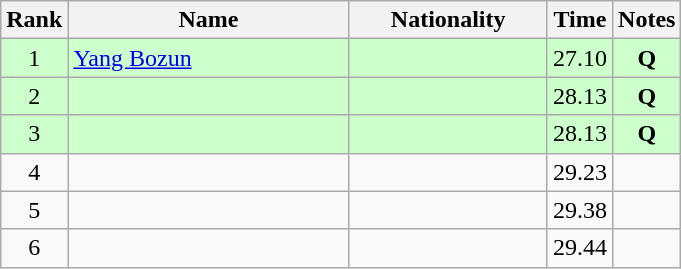<table class="wikitable sortable" style="text-align:center">
<tr>
<th>Rank</th>
<th style="width:180px">Name</th>
<th style="width:125px">Nationality</th>
<th>Time</th>
<th>Notes</th>
</tr>
<tr style="background:#cfc;">
<td>1</td>
<td style="text-align:left;"><a href='#'>Yang Bozun</a></td>
<td style="text-align:left;"></td>
<td>27.10</td>
<td><strong>Q</strong></td>
</tr>
<tr style="background:#cfc;">
<td>2</td>
<td style="text-align:left;"></td>
<td style="text-align:left;"></td>
<td>28.13</td>
<td><strong>Q</strong></td>
</tr>
<tr style="background:#cfc;">
<td>3</td>
<td style="text-align:left;"></td>
<td style="text-align:left;"></td>
<td>28.13</td>
<td><strong>Q</strong></td>
</tr>
<tr>
<td>4</td>
<td style="text-align:left;"></td>
<td style="text-align:left;"></td>
<td>29.23</td>
<td></td>
</tr>
<tr>
<td>5</td>
<td style="text-align:left;"></td>
<td style="text-align:left;"></td>
<td>29.38</td>
<td></td>
</tr>
<tr>
<td>6</td>
<td style="text-align:left;"></td>
<td style="text-align:left;"></td>
<td>29.44</td>
<td></td>
</tr>
</table>
